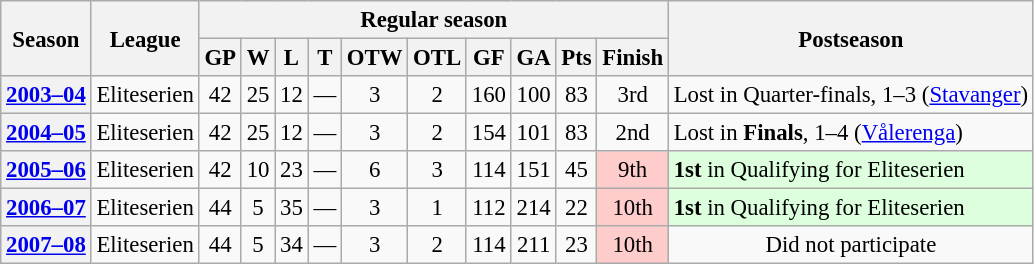<table class="wikitable" style="text-align: center; font-size: 95%">
<tr>
<th rowspan="2">Season</th>
<th rowspan="2">League</th>
<th colspan="10">Regular season</th>
<th rowspan="2">Postseason</th>
</tr>
<tr>
<th>GP</th>
<th>W</th>
<th>L</th>
<th>T</th>
<th>OTW</th>
<th>OTL</th>
<th>GF</th>
<th>GA</th>
<th>Pts</th>
<th>Finish</th>
</tr>
<tr>
<th><a href='#'>2003–04</a></th>
<td>Eliteserien</td>
<td>42</td>
<td>25</td>
<td>12</td>
<td>—</td>
<td>3</td>
<td>2</td>
<td>160</td>
<td>100</td>
<td>83</td>
<td>3rd</td>
<td align="left">Lost in Quarter-finals, 1–3 (<a href='#'>Stavanger</a>)</td>
</tr>
<tr>
<th><a href='#'>2004–05</a></th>
<td>Eliteserien</td>
<td>42</td>
<td>25</td>
<td>12</td>
<td>—</td>
<td>3</td>
<td>2</td>
<td>154</td>
<td>101</td>
<td>83</td>
<td>2nd</td>
<td align="left">Lost in <strong>Finals</strong>, 1–4 (<a href='#'>Vålerenga</a>)</td>
</tr>
<tr>
<th><a href='#'>2005–06</a></th>
<td>Eliteserien</td>
<td>42</td>
<td>10</td>
<td>23</td>
<td>—</td>
<td>6</td>
<td>3</td>
<td>114</td>
<td>151</td>
<td>45</td>
<td bgcolor="#FFCCCC">9th</td>
<td align="left" bgcolor="#ddffdd"><strong>1st</strong> in Qualifying for Eliteserien</td>
</tr>
<tr>
<th><a href='#'>2006–07</a></th>
<td>Eliteserien</td>
<td>44</td>
<td>5</td>
<td>35</td>
<td>—</td>
<td>3</td>
<td>1</td>
<td>112</td>
<td>214</td>
<td>22</td>
<td bgcolor="#FFCCCC">10th</td>
<td align="left" bgcolor="#ddffdd"><strong>1st</strong> in Qualifying for Eliteserien</td>
</tr>
<tr>
<th><a href='#'>2007–08</a></th>
<td>Eliteserien</td>
<td>44</td>
<td>5</td>
<td>34</td>
<td>—</td>
<td>3</td>
<td>2</td>
<td>114</td>
<td>211</td>
<td>23</td>
<td bgcolor="#FFCCCC">10th</td>
<td>Did not participate</td>
</tr>
</table>
